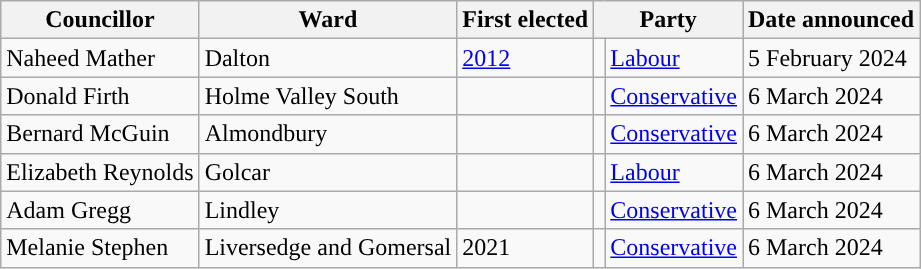<table class="wikitable sortable">
<tr>
<th>Councillor</th>
<th>Ward</th>
<th>First elected</th>
<th colspan="2" scope="col">Party</th>
<th>Date announced</th>
</tr>
<tr>
<td>Naheed Mather</td>
<td>Dalton</td>
<td><a href='#'>2012</a></td>
<td style="background:"></td>
<td><a href='#'>Labour</a></td>
<td>5 February 2024</td>
</tr>
<tr>
<td>Donald Firth</td>
<td>Holme Valley South</td>
<td></td>
<td style="background:"></td>
<td><a href='#'>Conservative</a></td>
<td>6 March 2024</td>
</tr>
<tr>
<td>Bernard McGuin</td>
<td>Almondbury</td>
<td></td>
<td style="background:"></td>
<td><a href='#'>Conservative</a></td>
<td>6 March 2024</td>
</tr>
<tr>
<td>Elizabeth Reynolds</td>
<td>Golcar</td>
<td></td>
<td style="background:"></td>
<td><a href='#'>Labour</a></td>
<td>6 March 2024</td>
</tr>
<tr>
<td>Adam Gregg</td>
<td>Lindley</td>
<td></td>
<td style="background:"></td>
<td><a href='#'>Conservative</a></td>
<td>6 March 2024</td>
</tr>
<tr>
<td>Melanie Stephen</td>
<td>Liversedge and Gomersal</td>
<td>2021</td>
<td style="background:"></td>
<td><a href='#'>Conservative</a></td>
<td>6 March 2024</td>
</tr>
</table>
